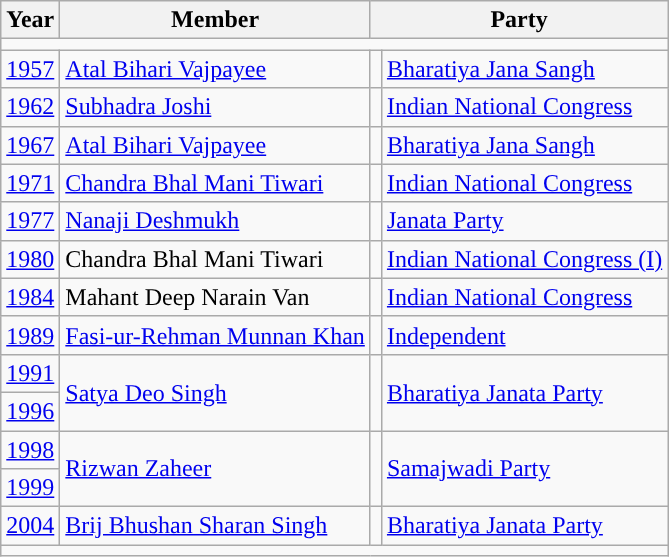<table class="wikitable">
<tr>
<th>Year</th>
<th>Member</th>
<th colspan="2">Party</th>
</tr>
<tr>
<td colspan="4"></td>
</tr>
<tr>
<td><a href='#'>1957</a></td>
<td><a href='#'>Atal Bihari Vajpayee</a></td>
<td style="background-color:"></td>
<td><a href='#'>Bharatiya Jana Sangh</a></td>
</tr>
<tr>
<td><a href='#'>1962</a></td>
<td><a href='#'>Subhadra Joshi</a></td>
<td style="background-color:"></td>
<td><a href='#'>Indian National Congress</a></td>
</tr>
<tr>
<td><a href='#'>1967</a></td>
<td><a href='#'>Atal Bihari Vajpayee</a></td>
<td style="background-color:"></td>
<td><a href='#'>Bharatiya Jana Sangh</a></td>
</tr>
<tr>
<td><a href='#'>1971</a></td>
<td><a href='#'>Chandra Bhal Mani Tiwari</a></td>
<td style="background-color:"></td>
<td><a href='#'>Indian National Congress</a></td>
</tr>
<tr>
<td><a href='#'>1977</a></td>
<td><a href='#'>Nanaji Deshmukh</a></td>
<td style="background-color:"></td>
<td><a href='#'>Janata Party</a></td>
</tr>
<tr>
<td><a href='#'>1980</a></td>
<td>Chandra Bhal Mani Tiwari</td>
<td style="background-color:"></td>
<td><a href='#'>Indian National Congress (I) </a></td>
</tr>
<tr>
<td><a href='#'>1984</a></td>
<td>Mahant Deep Narain Van</td>
<td style="background-color:"></td>
<td><a href='#'>Indian National Congress</a></td>
</tr>
<tr>
<td><a href='#'>1989</a></td>
<td><a href='#'>Fasi-ur-Rehman Munnan Khan</a></td>
<td style="background-color:"></td>
<td><a href='#'>Independent</a></td>
</tr>
<tr>
<td><a href='#'>1991</a></td>
<td rowspan="2"><a href='#'>Satya Deo Singh</a></td>
<td rowspan="2" style="background-color:"></td>
<td rowspan="2"><a href='#'>Bharatiya Janata Party</a></td>
</tr>
<tr>
<td><a href='#'>1996</a></td>
</tr>
<tr>
<td><a href='#'>1998</a></td>
<td rowspan="2"><a href='#'>Rizwan Zaheer</a></td>
<td rowspan="2" style="background-color:"></td>
<td rowspan="2"><a href='#'>Samajwadi Party</a></td>
</tr>
<tr>
<td><a href='#'>1999</a></td>
</tr>
<tr>
<td><a href='#'>2004</a></td>
<td><a href='#'>Brij Bhushan Sharan Singh</a></td>
<td style="background-color:"></td>
<td><a href='#'>Bharatiya Janata Party</a></td>
</tr>
<tr>
<td colspan="4"></td>
</tr>
</table>
